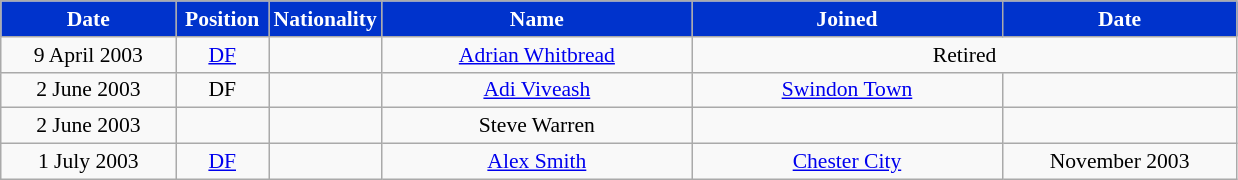<table class="wikitable"  style="text-align:center; font-size:90%; ">
<tr>
<th style="background:#03c; color:white; width:110px;">Date</th>
<th style="background:#03c; color:white; width:55px;">Position</th>
<th style="background:#03c; color:white; width:55px;">Nationality</th>
<th style="background:#03c; color:white; width:200px;">Name</th>
<th style="background:#03c; color:white; width:200px;">Joined</th>
<th style="background:#03c; color:white; width:150px;">Date</th>
</tr>
<tr>
<td>9 April 2003</td>
<td><a href='#'>DF</a></td>
<td></td>
<td><a href='#'>Adrian Whitbread</a></td>
<td colspan="2">Retired</td>
</tr>
<tr>
<td>2 June 2003</td>
<td>DF</td>
<td></td>
<td><a href='#'>Adi Viveash</a></td>
<td><a href='#'>Swindon Town</a></td>
<td></td>
</tr>
<tr>
<td>2 June 2003</td>
<td></td>
<td></td>
<td>Steve Warren</td>
<td></td>
<td></td>
</tr>
<tr>
<td>1 July 2003</td>
<td><a href='#'>DF</a></td>
<td></td>
<td><a href='#'>Alex Smith</a></td>
<td><a href='#'>Chester City</a></td>
<td>November 2003</td>
</tr>
</table>
